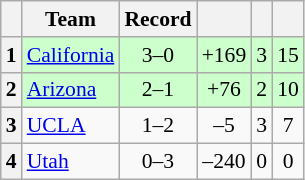<table class="wikitable sortable collapsible plainrowheaders" style="font-size:90%;">
<tr>
<th scope=col></th>
<th scope=col>Team</th>
<th scope=col>Record</th>
<th scope=col></th>
<th scope=col></th>
<th scope=col></th>
</tr>
<tr bgcolor=ccffcc>
<th align=center>1</th>
<td> <a href='#'>California</a></td>
<td align=center>3–0</td>
<td align=center>+169</td>
<td align=center>3</td>
<td align=center>15</td>
</tr>
<tr bgcolor=ccffcc>
<th align=center>2</th>
<td> <a href='#'>Arizona</a></td>
<td align=center>2–1</td>
<td align=center>+76</td>
<td align=center>2</td>
<td align=center>10</td>
</tr>
<tr>
<th align=center>3</th>
<td> <a href='#'>UCLA</a></td>
<td align=center>1–2</td>
<td align=center>–5</td>
<td align=center>3</td>
<td align=center>7</td>
</tr>
<tr>
<th align=center>4</th>
<td> <a href='#'>Utah</a></td>
<td align=center>0–3</td>
<td align=center>–240</td>
<td align=center>0</td>
<td align=center>0</td>
</tr>
</table>
